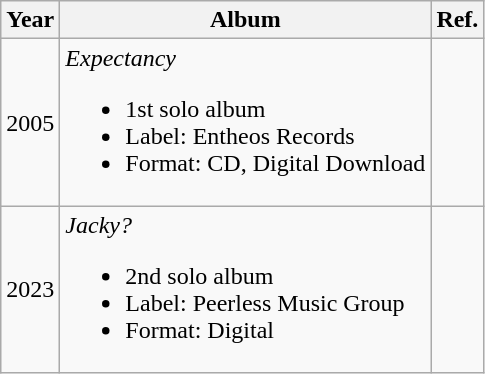<table class="wikitable" style="text-align: center">
<tr>
<th>Year</th>
<th>Album</th>
<th>Ref.</th>
</tr>
<tr>
<td>2005</td>
<td align="left"><em>Expectancy</em><br><ul><li>1st solo album</li><li>Label: Entheos Records</li><li>Format: CD, Digital Download</li></ul></td>
<td></td>
</tr>
<tr>
<td>2023</td>
<td align="left"><em>Jacky?</em><br><ul><li>2nd solo album</li><li>Label: Peerless Music Group</li><li>Format: Digital</li></ul></td>
</tr>
</table>
